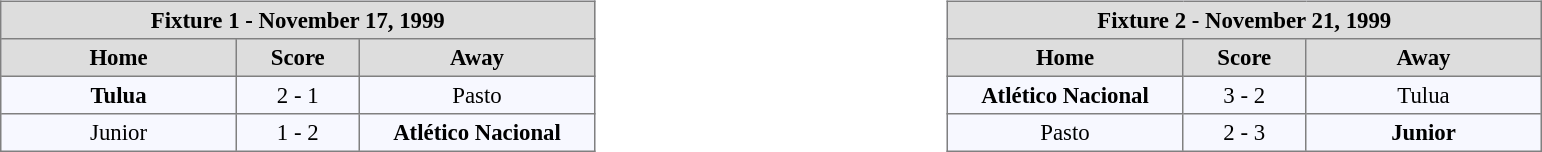<table width=100%>
<tr>
<td valign=top width=50% align=left><br><table align=center bgcolor="#f7f8ff" cellpadding="3" cellspacing="0" border="1" style="font-size: 95%; border: gray solid 1px; border-collapse: collapse;">
<tr align=center bgcolor=#DDDDDD style="color:black;">
<th colspan=3 align=center>Fixture 1 - November 17, 1999</th>
</tr>
<tr align=center bgcolor=#DDDDDD style="color:black;">
<th width="150">Home</th>
<th width="75">Score</th>
<th width="150">Away</th>
</tr>
<tr align=center>
<td><strong>Tulua</strong></td>
<td>2 - 1</td>
<td>Pasto</td>
</tr>
<tr align=center>
<td>Junior</td>
<td>1 - 2</td>
<td><strong>Atlético Nacional</strong></td>
</tr>
</table>
</td>
<td valign=top width=50% align=left><br><table align=center bgcolor="#f7f8ff" cellpadding="3" cellspacing="0" border="1" style="font-size: 95%; border: gray solid 1px; border-collapse: collapse;">
<tr align=center bgcolor=#DDDDDD style="color:black;">
<th colspan=3 align=center>Fixture 2 - November 21, 1999</th>
</tr>
<tr align=center bgcolor=#DDDDDD style="color:black;">
<th width="150">Home</th>
<th width="75">Score</th>
<th width="150">Away</th>
</tr>
<tr align=center>
<td><strong>Atlético Nacional</strong></td>
<td>3 - 2</td>
<td>Tulua</td>
</tr>
<tr align=center>
<td>Pasto</td>
<td>2 - 3</td>
<td><strong>Junior</strong></td>
</tr>
</table>
</td>
</tr>
</table>
